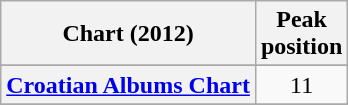<table class="wikitable sortable plainrowheaders">
<tr>
<th>Chart (2012)</th>
<th>Peak<br>position</th>
</tr>
<tr>
</tr>
<tr>
</tr>
<tr>
<th scope=row><a href='#'>Croatian Albums Chart</a></th>
<td style="text-align:center;">11</td>
</tr>
<tr>
</tr>
<tr>
</tr>
</table>
